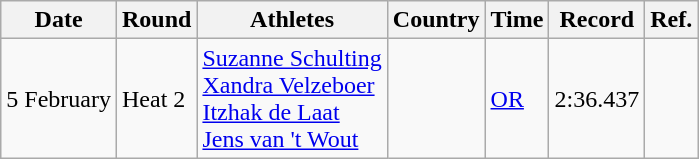<table class="wikitable">
<tr>
<th>Date</th>
<th>Round</th>
<th>Athletes</th>
<th>Country</th>
<th>Time</th>
<th>Record</th>
<th>Ref.</th>
</tr>
<tr>
<td>5 February</td>
<td>Heat 2</td>
<td><a href='#'>Suzanne Schulting</a><br><a href='#'>Xandra Velzeboer</a><br><a href='#'>Itzhak de Laat</a><br><a href='#'>Jens van 't Wout</a></td>
<td></td>
<td><a href='#'>OR</a></td>
<td>2:36.437</td>
</tr>
</table>
